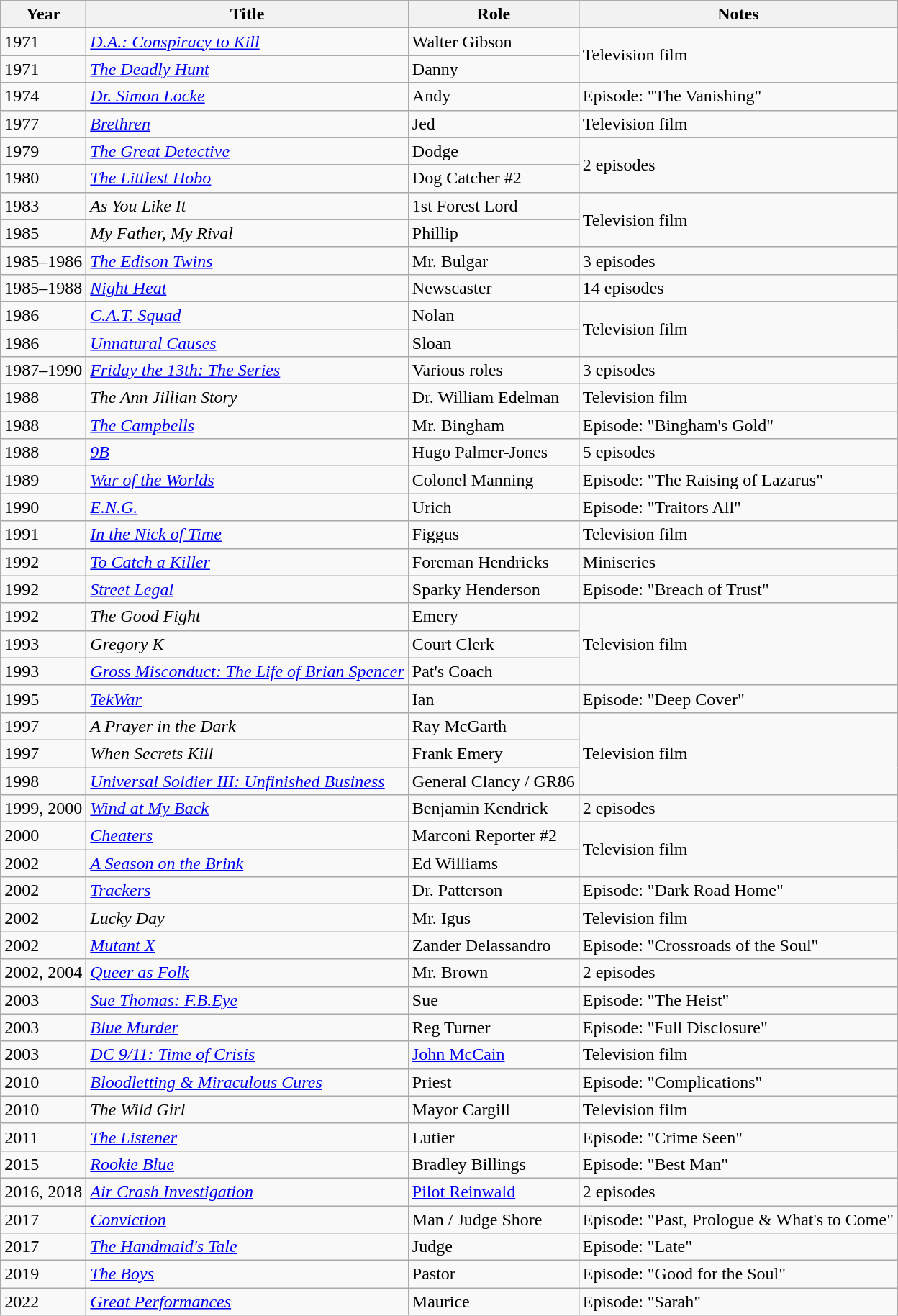<table class="wikitable sortable">
<tr>
<th>Year</th>
<th>Title</th>
<th>Role</th>
<th class="unsortable">Notes</th>
</tr>
<tr>
<td>1971</td>
<td><em><a href='#'>D.A.: Conspiracy to Kill</a></em></td>
<td>Walter Gibson</td>
<td rowspan="2">Television film</td>
</tr>
<tr>
<td>1971</td>
<td data-sort-value="Deadly Hunt, The"><em><a href='#'>The Deadly Hunt</a></em></td>
<td>Danny</td>
</tr>
<tr>
<td>1974</td>
<td><em><a href='#'>Dr. Simon Locke</a></em></td>
<td>Andy</td>
<td>Episode: "The Vanishing"</td>
</tr>
<tr>
<td>1977</td>
<td><a href='#'><em>Brethren</em></a></td>
<td>Jed</td>
<td>Television film</td>
</tr>
<tr>
<td>1979</td>
<td data-sort-value="Great Detective, The"><em><a href='#'>The Great Detective</a></em></td>
<td>Dodge</td>
<td rowspan="2">2 episodes</td>
</tr>
<tr>
<td>1980</td>
<td data-sort-value="Littlest Hobo, The"><em><a href='#'>The Littlest Hobo</a></em></td>
<td>Dog Catcher #2</td>
</tr>
<tr>
<td>1983</td>
<td><em>As You Like It</em></td>
<td>1st Forest Lord</td>
<td rowspan="2">Television film</td>
</tr>
<tr>
<td>1985</td>
<td><em>My Father, My Rival</em></td>
<td>Phillip</td>
</tr>
<tr>
<td>1985–1986</td>
<td data-sort-value="Edison Twins, The"><em><a href='#'>The Edison Twins</a></em></td>
<td>Mr. Bulgar</td>
<td>3 episodes</td>
</tr>
<tr>
<td>1985–1988</td>
<td><em><a href='#'>Night Heat</a></em></td>
<td>Newscaster</td>
<td>14 episodes</td>
</tr>
<tr>
<td>1986</td>
<td><em><a href='#'>C.A.T. Squad</a></em></td>
<td>Nolan</td>
<td rowspan="2">Television film</td>
</tr>
<tr>
<td>1986</td>
<td><a href='#'><em>Unnatural Causes</em></a></td>
<td>Sloan</td>
</tr>
<tr>
<td>1987–1990</td>
<td><em><a href='#'>Friday the 13th: The Series</a></em></td>
<td>Various roles</td>
<td>3 episodes</td>
</tr>
<tr>
<td>1988</td>
<td data-sort-value="Ann Jillian Story, The"><em>The Ann Jillian Story</em></td>
<td>Dr. William Edelman</td>
<td>Television film</td>
</tr>
<tr>
<td>1988</td>
<td data-sort-value="Campbells, The"><em><a href='#'>The Campbells</a></em></td>
<td>Mr. Bingham</td>
<td>Episode: "Bingham's Gold"</td>
</tr>
<tr>
<td>1988</td>
<td><a href='#'><em>9B</em></a></td>
<td>Hugo Palmer-Jones</td>
<td>5 episodes</td>
</tr>
<tr>
<td>1989</td>
<td><a href='#'><em>War of the Worlds</em></a></td>
<td>Colonel Manning</td>
<td>Episode: "The Raising of Lazarus"</td>
</tr>
<tr>
<td>1990</td>
<td><em><a href='#'>E.N.G.</a></em></td>
<td>Urich</td>
<td>Episode: "Traitors All"</td>
</tr>
<tr>
<td>1991</td>
<td><em><a href='#'>In the Nick of Time</a></em></td>
<td>Figgus</td>
<td>Television film</td>
</tr>
<tr>
<td>1992</td>
<td><a href='#'><em>To Catch a Killer</em></a></td>
<td>Foreman Hendricks</td>
<td>Miniseries</td>
</tr>
<tr>
<td>1992</td>
<td><a href='#'><em>Street Legal</em></a></td>
<td>Sparky Henderson</td>
<td>Episode: "Breach of Trust"</td>
</tr>
<tr>
<td>1992</td>
<td data-sort-value="Good Fight, The"><em>The Good Fight</em></td>
<td>Emery</td>
<td rowspan="3">Television film</td>
</tr>
<tr>
<td>1993</td>
<td><em>Gregory K</em></td>
<td>Court Clerk</td>
</tr>
<tr>
<td>1993</td>
<td><em><a href='#'>Gross Misconduct: The Life of Brian Spencer</a></em></td>
<td>Pat's Coach</td>
</tr>
<tr>
<td>1995</td>
<td><a href='#'><em>TekWar</em></a></td>
<td>Ian</td>
<td>Episode: "Deep Cover"</td>
</tr>
<tr>
<td>1997</td>
<td data-sort-value="Prayer in the Dark, A"><em>A Prayer in the Dark</em></td>
<td>Ray McGarth</td>
<td rowspan="3">Television film</td>
</tr>
<tr>
<td>1997</td>
<td><em>When Secrets Kill</em></td>
<td>Frank Emery</td>
</tr>
<tr>
<td>1998</td>
<td><em><a href='#'>Universal Soldier III: Unfinished Business</a></em></td>
<td>General Clancy / GR86</td>
</tr>
<tr>
<td>1999, 2000</td>
<td><em><a href='#'>Wind at My Back</a></em></td>
<td>Benjamin Kendrick</td>
<td>2 episodes</td>
</tr>
<tr>
<td>2000</td>
<td><a href='#'><em>Cheaters</em></a></td>
<td>Marconi Reporter #2</td>
<td rowspan="2">Television film</td>
</tr>
<tr>
<td>2002</td>
<td data-sort-value="Season on the Brink, A"><a href='#'><em>A Season on the Brink</em></a></td>
<td>Ed Williams</td>
</tr>
<tr>
<td>2002</td>
<td><a href='#'><em>Trackers</em></a></td>
<td>Dr. Patterson</td>
<td>Episode: "Dark Road Home"</td>
</tr>
<tr>
<td>2002</td>
<td><em>Lucky Day</em></td>
<td>Mr. Igus</td>
<td>Television film</td>
</tr>
<tr>
<td>2002</td>
<td><a href='#'><em>Mutant X</em></a></td>
<td>Zander Delassandro</td>
<td>Episode: "Crossroads of the Soul"</td>
</tr>
<tr>
<td>2002, 2004</td>
<td><a href='#'><em>Queer as Folk</em></a></td>
<td>Mr. Brown</td>
<td>2 episodes</td>
</tr>
<tr>
<td>2003</td>
<td><em><a href='#'>Sue Thomas: F.B.Eye</a></em></td>
<td>Sue</td>
<td>Episode: "The Heist"</td>
</tr>
<tr>
<td>2003</td>
<td><a href='#'><em>Blue Murder</em></a></td>
<td>Reg Turner</td>
<td>Episode: "Full Disclosure"</td>
</tr>
<tr>
<td>2003</td>
<td><em><a href='#'>DC 9/11: Time of Crisis</a></em></td>
<td><a href='#'>John McCain</a></td>
<td>Television film</td>
</tr>
<tr>
<td>2010</td>
<td><em><a href='#'>Bloodletting & Miraculous Cures</a></em></td>
<td>Priest</td>
<td>Episode: "Complications"</td>
</tr>
<tr>
<td>2010</td>
<td data-sort-value="Wild Girl, The"><em>The Wild Girl</em></td>
<td>Mayor Cargill</td>
<td>Television film</td>
</tr>
<tr>
<td>2011</td>
<td data-sort-value="Listener, The"><a href='#'><em>The Listener</em></a></td>
<td>Lutier</td>
<td>Episode: "Crime Seen"</td>
</tr>
<tr>
<td>2015</td>
<td><em><a href='#'>Rookie Blue</a></em></td>
<td>Bradley Billings</td>
<td>Episode: "Best Man"</td>
</tr>
<tr>
<td>2016, 2018</td>
<td><em><a href='#'>Air Crash Investigation</a></em></td>
<td><a href='#'>Pilot Reinwald</a></td>
<td>2 episodes</td>
</tr>
<tr>
<td>2017</td>
<td><a href='#'><em>Conviction</em></a></td>
<td>Man / Judge Shore</td>
<td>Episode: "Past, Prologue & What's to Come"</td>
</tr>
<tr>
<td>2017</td>
<td data-sort-value="Handmaid's Tale, The"><a href='#'><em>The Handmaid's Tale</em></a></td>
<td>Judge</td>
<td>Episode: "Late"</td>
</tr>
<tr>
<td>2019</td>
<td data-sort-value="Boys, The"><a href='#'><em>The Boys</em></a></td>
<td>Pastor</td>
<td>Episode: "Good for the Soul"</td>
</tr>
<tr>
<td>2022</td>
<td><em><a href='#'>Great Performances</a></em></td>
<td>Maurice</td>
<td>Episode: "Sarah"</td>
</tr>
</table>
